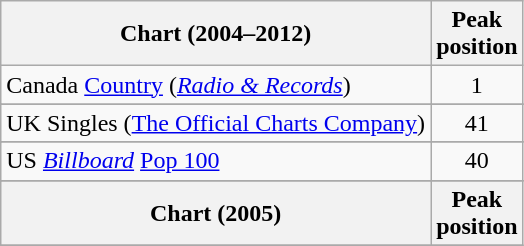<table class="wikitable sortable">
<tr>
<th align="left">Chart (2004–2012)</th>
<th align="center">Peak<br>position</th>
</tr>
<tr>
<td align="left">Canada <a href='#'>Country</a> (<em><a href='#'>Radio & Records</a></em>)</td>
<td align="center">1</td>
</tr>
<tr>
</tr>
<tr>
</tr>
<tr>
<td>UK Singles (<a href='#'>The Official Charts Company</a>)</td>
<td style="text-align:center;">41</td>
</tr>
<tr>
</tr>
<tr>
</tr>
<tr>
<td>US <em><a href='#'>Billboard</a></em> <a href='#'>Pop 100</a></td>
<td align="center">40</td>
</tr>
<tr>
</tr>
<tr>
<th align="left">Chart (2005)</th>
<th align="center">Peak<br>position</th>
</tr>
<tr>
</tr>
</table>
